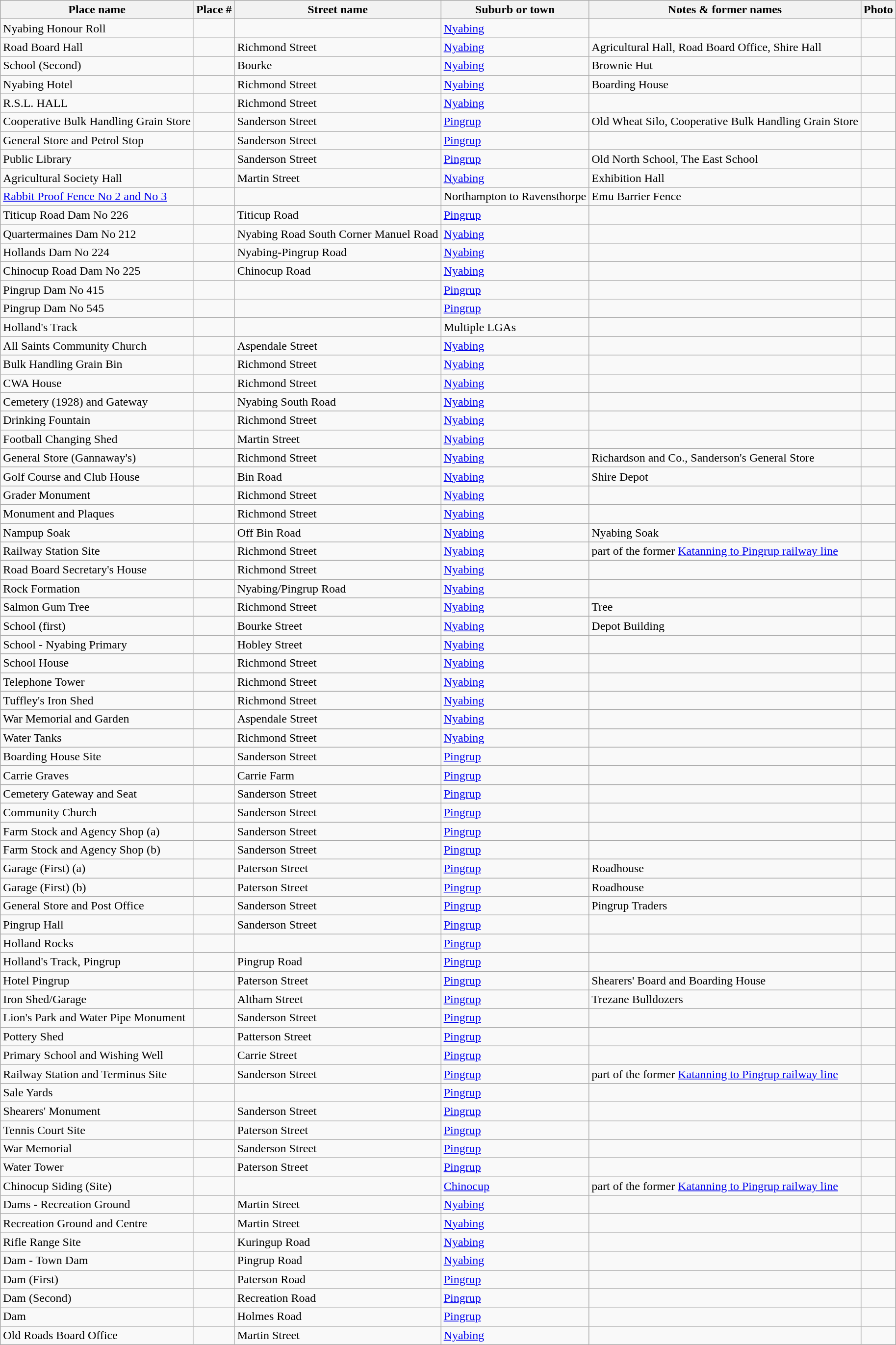<table class="wikitable sortable">
<tr>
<th>Place name</th>
<th>Place #</th>
<th>Street name</th>
<th>Suburb or town</th>
<th class="unsortable">Notes & former names</th>
<th class="unsortable">Photo</th>
</tr>
<tr>
<td>Nyabing Honour Roll</td>
<td></td>
<td></td>
<td><a href='#'>Nyabing</a></td>
<td></td>
<td></td>
</tr>
<tr>
<td>Road Board Hall</td>
<td></td>
<td>Richmond Street</td>
<td><a href='#'>Nyabing</a></td>
<td>Agricultural Hall, Road Board Office, Shire Hall</td>
<td></td>
</tr>
<tr>
<td>School (Second)</td>
<td></td>
<td>Bourke</td>
<td><a href='#'>Nyabing</a></td>
<td>Brownie Hut</td>
<td></td>
</tr>
<tr>
<td>Nyabing Hotel</td>
<td></td>
<td>Richmond Street</td>
<td><a href='#'>Nyabing</a></td>
<td>Boarding House</td>
<td></td>
</tr>
<tr>
<td>R.S.L. HALL</td>
<td></td>
<td>Richmond Street</td>
<td><a href='#'>Nyabing</a></td>
<td></td>
<td></td>
</tr>
<tr>
<td>Cooperative Bulk Handling Grain Store</td>
<td></td>
<td>Sanderson Street</td>
<td><a href='#'>Pingrup</a></td>
<td>Old Wheat Silo, Cooperative Bulk Handling Grain Store</td>
<td></td>
</tr>
<tr>
<td>General Store and Petrol Stop</td>
<td></td>
<td>Sanderson Street</td>
<td><a href='#'>Pingrup</a></td>
<td></td>
<td></td>
</tr>
<tr>
<td>Public Library</td>
<td></td>
<td>Sanderson Street</td>
<td><a href='#'>Pingrup</a></td>
<td>Old North School, The East School</td>
<td></td>
</tr>
<tr>
<td>Agricultural Society Hall</td>
<td></td>
<td>Martin Street</td>
<td><a href='#'>Nyabing</a></td>
<td>Exhibition Hall</td>
<td></td>
</tr>
<tr>
<td><a href='#'>Rabbit Proof Fence No 2 and No 3</a></td>
<td></td>
<td></td>
<td>Northampton to Ravensthorpe</td>
<td>Emu Barrier Fence</td>
<td></td>
</tr>
<tr>
<td>Titicup Road Dam No 226</td>
<td></td>
<td>Titicup Road</td>
<td><a href='#'>Pingrup</a></td>
<td></td>
<td></td>
</tr>
<tr>
<td>Quartermaines Dam No 212</td>
<td></td>
<td>Nyabing Road South Corner Manuel Road</td>
<td><a href='#'>Nyabing</a></td>
<td></td>
<td></td>
</tr>
<tr>
<td>Hollands Dam No 224</td>
<td></td>
<td>Nyabing-Pingrup Road</td>
<td><a href='#'>Nyabing</a></td>
<td></td>
<td></td>
</tr>
<tr>
<td>Chinocup Road Dam No 225</td>
<td></td>
<td>Chinocup Road</td>
<td><a href='#'>Nyabing</a></td>
<td></td>
<td></td>
</tr>
<tr>
<td>Pingrup Dam No 415</td>
<td></td>
<td></td>
<td><a href='#'>Pingrup</a></td>
<td></td>
<td></td>
</tr>
<tr>
<td>Pingrup Dam No 545</td>
<td></td>
<td></td>
<td><a href='#'>Pingrup</a></td>
<td></td>
<td></td>
</tr>
<tr>
<td>Holland's Track</td>
<td></td>
<td></td>
<td>Multiple LGAs</td>
<td></td>
<td></td>
</tr>
<tr>
<td>All Saints Community Church</td>
<td></td>
<td>Aspendale Street</td>
<td><a href='#'>Nyabing</a></td>
<td></td>
<td></td>
</tr>
<tr>
<td>Bulk Handling Grain Bin</td>
<td></td>
<td>Richmond Street</td>
<td><a href='#'>Nyabing</a></td>
<td></td>
<td></td>
</tr>
<tr>
<td>CWA House</td>
<td></td>
<td>Richmond Street</td>
<td><a href='#'>Nyabing</a></td>
<td></td>
<td></td>
</tr>
<tr>
<td>Cemetery (1928) and Gateway</td>
<td></td>
<td>Nyabing South Road</td>
<td><a href='#'>Nyabing</a></td>
<td></td>
<td></td>
</tr>
<tr>
<td>Drinking Fountain</td>
<td></td>
<td>Richmond Street</td>
<td><a href='#'>Nyabing</a></td>
<td></td>
<td></td>
</tr>
<tr>
<td>Football Changing Shed</td>
<td></td>
<td>Martin Street</td>
<td><a href='#'>Nyabing</a></td>
<td></td>
<td></td>
</tr>
<tr>
<td>General Store (Gannaway's)</td>
<td></td>
<td>Richmond Street</td>
<td><a href='#'>Nyabing</a></td>
<td>Richardson and Co., Sanderson's General Store</td>
<td></td>
</tr>
<tr>
<td>Golf Course and Club House</td>
<td></td>
<td>Bin Road</td>
<td><a href='#'>Nyabing</a></td>
<td>Shire Depot</td>
<td></td>
</tr>
<tr>
<td>Grader Monument</td>
<td></td>
<td>Richmond Street</td>
<td><a href='#'>Nyabing</a></td>
<td></td>
<td></td>
</tr>
<tr>
<td>Monument and Plaques</td>
<td></td>
<td>Richmond Street</td>
<td><a href='#'>Nyabing</a></td>
<td></td>
<td></td>
</tr>
<tr>
<td>Nampup Soak</td>
<td></td>
<td>Off Bin Road</td>
<td><a href='#'>Nyabing</a></td>
<td>Nyabing Soak</td>
<td></td>
</tr>
<tr>
<td>Railway Station Site</td>
<td></td>
<td>Richmond Street</td>
<td><a href='#'>Nyabing</a></td>
<td>part of the former <a href='#'>Katanning to Pingrup railway line</a></td>
<td></td>
</tr>
<tr>
<td>Road Board Secretary's House</td>
<td></td>
<td>Richmond Street</td>
<td><a href='#'>Nyabing</a></td>
<td></td>
<td></td>
</tr>
<tr>
<td>Rock Formation</td>
<td></td>
<td>Nyabing/Pingrup Road</td>
<td><a href='#'>Nyabing</a></td>
<td></td>
<td></td>
</tr>
<tr>
<td>Salmon Gum Tree</td>
<td></td>
<td>Richmond Street</td>
<td><a href='#'>Nyabing</a></td>
<td>Tree</td>
<td></td>
</tr>
<tr>
<td>School (first)</td>
<td></td>
<td>Bourke Street</td>
<td><a href='#'>Nyabing</a></td>
<td>Depot Building</td>
<td></td>
</tr>
<tr>
<td>School - Nyabing Primary</td>
<td></td>
<td>Hobley Street</td>
<td><a href='#'>Nyabing</a></td>
<td></td>
<td></td>
</tr>
<tr>
<td>School House</td>
<td></td>
<td>Richmond Street</td>
<td><a href='#'>Nyabing</a></td>
<td></td>
<td></td>
</tr>
<tr>
<td>Telephone Tower</td>
<td></td>
<td>Richmond Street</td>
<td><a href='#'>Nyabing</a></td>
<td></td>
<td></td>
</tr>
<tr>
<td>Tuffley's Iron Shed</td>
<td></td>
<td>Richmond Street</td>
<td><a href='#'>Nyabing</a></td>
<td></td>
<td></td>
</tr>
<tr>
<td>War Memorial and Garden</td>
<td></td>
<td>Aspendale Street</td>
<td><a href='#'>Nyabing</a></td>
<td></td>
<td></td>
</tr>
<tr>
<td>Water Tanks</td>
<td></td>
<td>Richmond Street</td>
<td><a href='#'>Nyabing</a></td>
<td></td>
<td></td>
</tr>
<tr>
<td>Boarding House Site</td>
<td></td>
<td>Sanderson Street</td>
<td><a href='#'>Pingrup</a></td>
<td></td>
<td></td>
</tr>
<tr>
<td>Carrie Graves</td>
<td></td>
<td>Carrie Farm</td>
<td><a href='#'>Pingrup</a></td>
<td></td>
<td></td>
</tr>
<tr>
<td>Cemetery Gateway and Seat</td>
<td></td>
<td>Sanderson Street</td>
<td><a href='#'>Pingrup</a></td>
<td></td>
<td></td>
</tr>
<tr>
<td>Community Church</td>
<td></td>
<td>Sanderson Street</td>
<td><a href='#'>Pingrup</a></td>
<td></td>
<td></td>
</tr>
<tr>
<td>Farm Stock and Agency Shop (a)</td>
<td></td>
<td>Sanderson Street</td>
<td><a href='#'>Pingrup</a></td>
<td></td>
<td></td>
</tr>
<tr>
<td>Farm Stock and Agency Shop (b)</td>
<td></td>
<td>Sanderson Street</td>
<td><a href='#'>Pingrup</a></td>
<td></td>
<td></td>
</tr>
<tr>
<td>Garage (First) (a)</td>
<td></td>
<td>Paterson Street</td>
<td><a href='#'>Pingrup</a></td>
<td>Roadhouse</td>
<td></td>
</tr>
<tr>
<td>Garage (First) (b)</td>
<td></td>
<td>Paterson Street</td>
<td><a href='#'>Pingrup</a></td>
<td>Roadhouse</td>
<td></td>
</tr>
<tr>
<td>General Store and Post Office</td>
<td></td>
<td>Sanderson Street</td>
<td><a href='#'>Pingrup</a></td>
<td>Pingrup Traders</td>
<td></td>
</tr>
<tr>
<td>Pingrup Hall</td>
<td></td>
<td>Sanderson Street</td>
<td><a href='#'>Pingrup</a></td>
<td></td>
<td></td>
</tr>
<tr>
<td>Holland Rocks</td>
<td></td>
<td></td>
<td><a href='#'>Pingrup</a></td>
<td></td>
<td></td>
</tr>
<tr>
<td>Holland's Track, Pingrup</td>
<td></td>
<td>Pingrup Road</td>
<td><a href='#'>Pingrup</a></td>
<td></td>
<td></td>
</tr>
<tr>
<td>Hotel Pingrup</td>
<td></td>
<td>Paterson Street</td>
<td><a href='#'>Pingrup</a></td>
<td>Shearers' Board and Boarding House</td>
<td></td>
</tr>
<tr>
<td>Iron Shed/Garage</td>
<td></td>
<td>Altham Street</td>
<td><a href='#'>Pingrup</a></td>
<td>Trezane Bulldozers</td>
<td></td>
</tr>
<tr>
<td>Lion's Park and Water Pipe Monument</td>
<td></td>
<td>Sanderson Street</td>
<td><a href='#'>Pingrup</a></td>
<td></td>
<td></td>
</tr>
<tr>
<td>Pottery Shed</td>
<td></td>
<td>Patterson Street</td>
<td><a href='#'>Pingrup</a></td>
<td></td>
<td></td>
</tr>
<tr>
<td>Primary School and Wishing Well</td>
<td></td>
<td>Carrie Street</td>
<td><a href='#'>Pingrup</a></td>
<td></td>
<td></td>
</tr>
<tr>
<td>Railway Station and Terminus Site</td>
<td></td>
<td>Sanderson Street</td>
<td><a href='#'>Pingrup</a></td>
<td>part of the former <a href='#'>Katanning to Pingrup railway line</a></td>
<td></td>
</tr>
<tr>
<td>Sale Yards</td>
<td></td>
<td></td>
<td><a href='#'>Pingrup</a></td>
<td></td>
<td></td>
</tr>
<tr>
<td>Shearers' Monument</td>
<td></td>
<td>Sanderson Street</td>
<td><a href='#'>Pingrup</a></td>
<td></td>
<td></td>
</tr>
<tr>
<td>Tennis Court Site</td>
<td></td>
<td>Paterson Street</td>
<td><a href='#'>Pingrup</a></td>
<td></td>
<td></td>
</tr>
<tr>
<td>War Memorial</td>
<td></td>
<td>Sanderson Street</td>
<td><a href='#'>Pingrup</a></td>
<td></td>
<td></td>
</tr>
<tr>
<td>Water Tower</td>
<td></td>
<td>Paterson Street</td>
<td><a href='#'>Pingrup</a></td>
<td></td>
<td></td>
</tr>
<tr>
<td>Chinocup Siding (Site)</td>
<td></td>
<td></td>
<td><a href='#'>Chinocup</a></td>
<td>part of the former <a href='#'>Katanning to Pingrup railway line</a></td>
<td></td>
</tr>
<tr>
<td>Dams - Recreation Ground</td>
<td></td>
<td>Martin Street</td>
<td><a href='#'>Nyabing</a></td>
<td></td>
<td></td>
</tr>
<tr>
<td>Recreation Ground and Centre</td>
<td></td>
<td>Martin Street</td>
<td><a href='#'>Nyabing</a></td>
<td></td>
<td></td>
</tr>
<tr>
<td>Rifle Range Site</td>
<td></td>
<td>Kuringup Road</td>
<td><a href='#'>Nyabing</a></td>
<td></td>
<td></td>
</tr>
<tr>
<td>Dam - Town Dam</td>
<td></td>
<td>Pingrup Road</td>
<td><a href='#'>Nyabing</a></td>
<td></td>
<td></td>
</tr>
<tr>
<td>Dam (First)</td>
<td></td>
<td>Paterson Road</td>
<td><a href='#'>Pingrup</a></td>
<td></td>
<td></td>
</tr>
<tr>
<td>Dam (Second)</td>
<td></td>
<td>Recreation Road</td>
<td><a href='#'>Pingrup</a></td>
<td></td>
<td></td>
</tr>
<tr>
<td>Dam</td>
<td></td>
<td>Holmes Road</td>
<td><a href='#'>Pingrup</a></td>
<td></td>
<td></td>
</tr>
<tr>
<td>Old Roads Board Office</td>
<td></td>
<td>Martin Street</td>
<td><a href='#'>Nyabing</a></td>
<td></td>
<td></td>
</tr>
</table>
